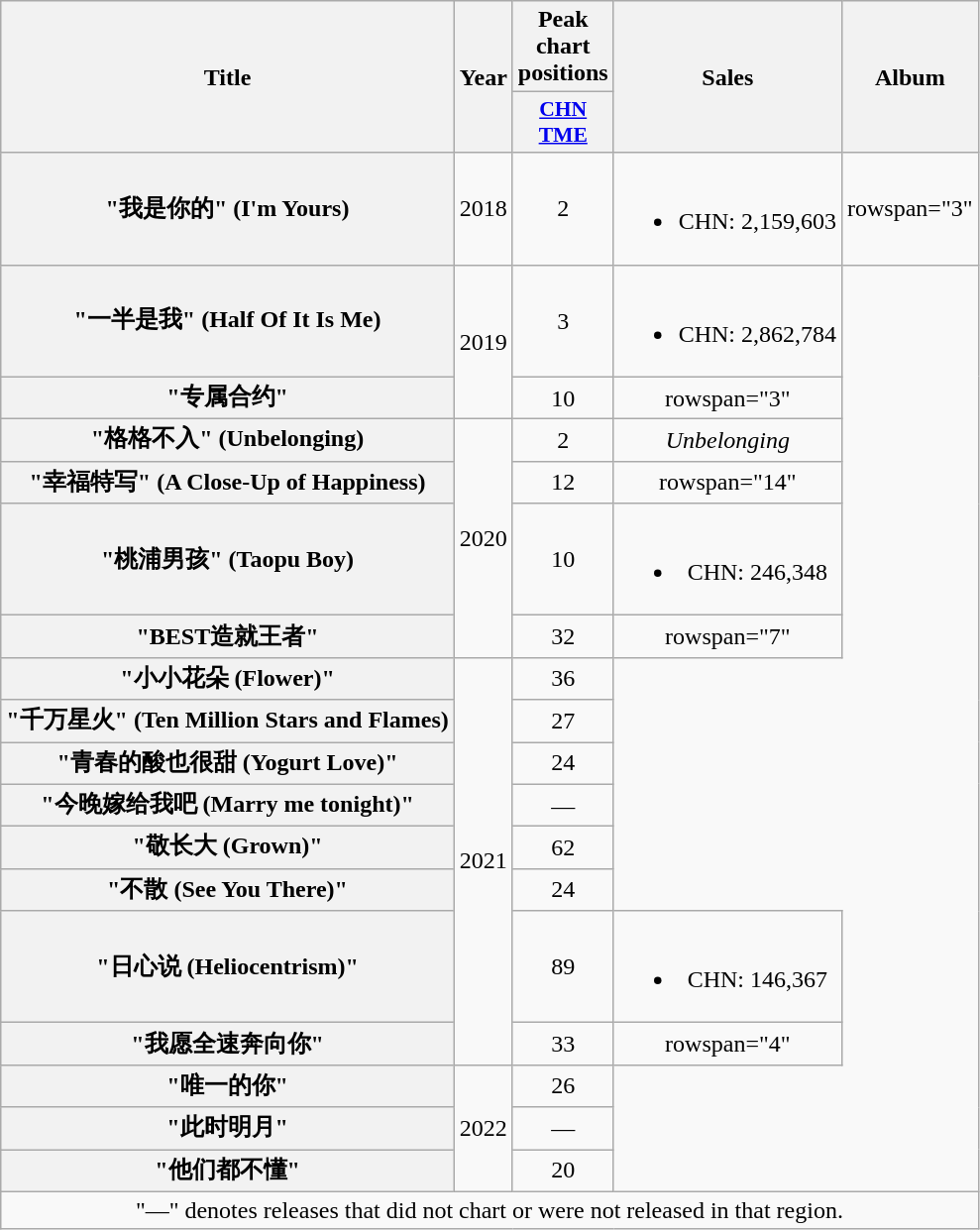<table class="wikitable plainrowheaders" style="text-align:center;">
<tr>
<th rowspan="2">Title</th>
<th rowspan="2">Year</th>
<th>Peak chart positions</th>
<th rowspan="2">Sales<br></th>
<th rowspan="2">Album</th>
</tr>
<tr>
<th scope="col" style="width:3em;font-size:90%;"><a href='#'>CHN TME</a><br></th>
</tr>
<tr>
<th scope="row">"我是你的" (I'm Yours)</th>
<td>2018</td>
<td>2</td>
<td><br><ul><li>CHN: 2,159,603</li></ul></td>
<td>rowspan="3" </td>
</tr>
<tr>
<th scope="row">"一半是我" (Half Of It Is Me)</th>
<td rowspan="2">2019</td>
<td>3</td>
<td><br><ul><li>CHN: 2,862,784</li></ul></td>
</tr>
<tr>
<th scope="row">"专属合约"</th>
<td>10</td>
<td>rowspan="3" </td>
</tr>
<tr>
<th scope="row">"格格不入" (Unbelonging)</th>
<td rowspan="4">2020</td>
<td>2</td>
<td><em>Unbelonging</em></td>
</tr>
<tr>
<th scope="row">"幸福特写" (A Close-Up of Happiness)</th>
<td>12</td>
<td>rowspan="14" </td>
</tr>
<tr>
<th scope="row">"桃浦男孩" (Taopu Boy)</th>
<td>10</td>
<td><br><ul><li>CHN: 246,348</li></ul></td>
</tr>
<tr>
<th scope="row">"BEST造就王者"</th>
<td>32</td>
<td>rowspan="7" </td>
</tr>
<tr>
<th scope="row">"小小花朵 (Flower)"</th>
<td rowspan="8">2021</td>
<td>36</td>
</tr>
<tr>
<th scope="row">"千万星火" (Ten Million Stars and Flames)</th>
<td>27</td>
</tr>
<tr>
<th scope="row">"青春的酸也很甜 (Yogurt Love)"</th>
<td>24</td>
</tr>
<tr>
<th scope="row">"今晚嫁给我吧 (Marry me tonight)"</th>
<td>—</td>
</tr>
<tr>
<th scope="row">"敬长大 (Grown)"</th>
<td>62</td>
</tr>
<tr>
<th scope="row">"不散 (See You There)"</th>
<td>24</td>
</tr>
<tr>
<th scope="row">"日心说 (Heliocentrism)"</th>
<td>89</td>
<td><br><ul><li>CHN: 146,367</li></ul></td>
</tr>
<tr>
<th scope="row">"我愿全速奔向你"</th>
<td>33</td>
<td>rowspan="4" </td>
</tr>
<tr>
<th scope="row">"唯一的你"</th>
<td rowspan="3">2022</td>
<td>26</td>
</tr>
<tr>
<th scope="row">"此时明月"</th>
<td>—</td>
</tr>
<tr>
<th scope="row">"他们都不懂"</th>
<td>20</td>
</tr>
<tr>
<td colspan="5">"—" denotes releases that did not chart or were not released in that region.</td>
</tr>
</table>
